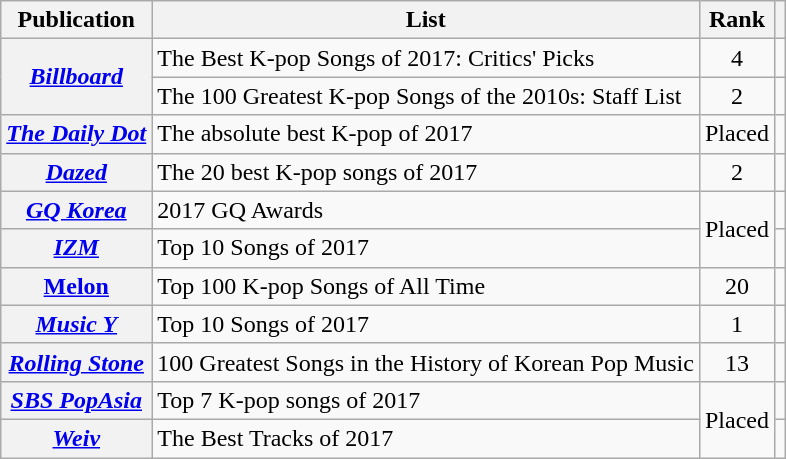<table class="wikitable sortable plainrowheaders">
<tr>
<th>Publication</th>
<th>List</th>
<th>Rank</th>
<th class="unsortable"></th>
</tr>
<tr>
<th scope="row" rowspan="2"><em><a href='#'>Billboard</a></em></th>
<td>The Best K-pop Songs of 2017: Critics' Picks</td>
<td style="text-align:center;">4</td>
<td style="text-align:center;"></td>
</tr>
<tr>
<td>The 100 Greatest K-pop Songs of the 2010s: Staff List</td>
<td style="text-align:center;">2</td>
<td style="text-align:center;"></td>
</tr>
<tr>
<th scope="row"><em><a href='#'>The Daily Dot</a></em></th>
<td>The absolute best K-pop of 2017</td>
<td style="text-align:center;">Placed</td>
<td style="text-align:center;"></td>
</tr>
<tr>
<th scope="row"><em><a href='#'>Dazed</a></em></th>
<td>The 20 best K-pop songs of 2017</td>
<td style="text-align:center;">2</td>
<td style="text-align:center;"></td>
</tr>
<tr>
<th scope="row"><em><a href='#'>GQ Korea</a></em></th>
<td>2017 GQ Awards</td>
<td rowspan="2" style="text-align:center;">Placed</td>
<td style="text-align:center;"></td>
</tr>
<tr>
<th scope="row"><em><a href='#'>IZM</a></em></th>
<td>Top 10 Songs of 2017</td>
<td style="text-align:center;"></td>
</tr>
<tr>
<th scope="row"><a href='#'>Melon</a></th>
<td>Top 100 K-pop Songs of All Time</td>
<td style="text-align:center;">20</td>
<td style="text-align:center;"></td>
</tr>
<tr>
<th scope="row"><em><a href='#'>Music Y</a></em></th>
<td>Top 10 Songs of 2017</td>
<td style="text-align:center">1</td>
<td style="text-align:center"></td>
</tr>
<tr>
<th scope="row"><em><a href='#'>Rolling Stone</a></em></th>
<td>100 Greatest Songs in the History of Korean Pop Music</td>
<td style="text-align:center;">13</td>
<td style="text-align:center;"></td>
</tr>
<tr>
<th scope="row"><em><a href='#'>SBS PopAsia</a></em></th>
<td>Top 7 K-pop songs of 2017</td>
<td style="text-align:center;" rowspan="2">Placed</td>
<td style="text-align:center;"></td>
</tr>
<tr>
<th scope="row"><em><a href='#'>Weiv</a></em></th>
<td>The Best Tracks of 2017</td>
<td style="text-align:center;"></td>
</tr>
</table>
